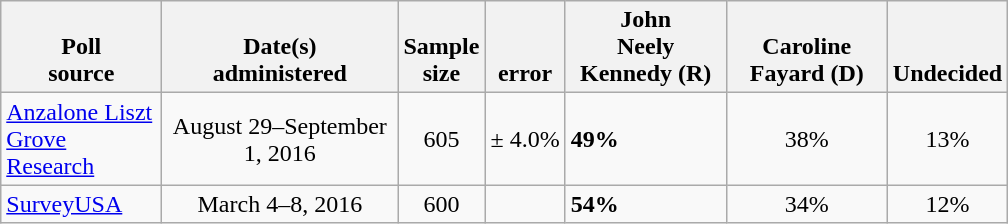<table class="wikitable">
<tr valign= bottom>
<th style="width:100px;">Poll<br>source</th>
<th style="width:150px;">Date(s)<br>administered</th>
<th class=small>Sample<br>size</th>
<th class=small><small></small><br>error</th>
<th style="width:100px;">John<br>Neely<br>Kennedy (R)</th>
<th style="width:100px;">Caroline<br>Fayard (D)</th>
<th>Undecided</th>
</tr>
<tr>
<td><a href='#'>Anzalone Liszt Grove Research</a></td>
<td align=center>August 29–September 1, 2016</td>
<td align=center>605</td>
<td align=center>± 4.0%</td>
<td><strong>49%</strong></td>
<td align=center>38%</td>
<td align=center>13%</td>
</tr>
<tr>
<td><a href='#'>SurveyUSA</a></td>
<td align=center>March 4–8, 2016</td>
<td align=center>600</td>
<td align=center></td>
<td><strong>54%</strong></td>
<td align=center>34%</td>
<td align=center>12%</td>
</tr>
</table>
